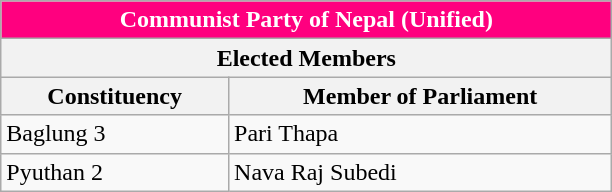<table role="presentation" class="wikitable mw-collapsible mw-collapsed">
<tr>
<th colspan="2" style="width: 300pt; background:#FF007F; color: white;">Communist Party of Nepal (Unified)</th>
</tr>
<tr>
<th colspan="2">Elected Members</th>
</tr>
<tr>
<th>Constituency</th>
<th>Member of Parliament</th>
</tr>
<tr>
<td>Baglung 3</td>
<td>Pari Thapa</td>
</tr>
<tr>
<td>Pyuthan 2</td>
<td>Nava Raj Subedi</td>
</tr>
</table>
